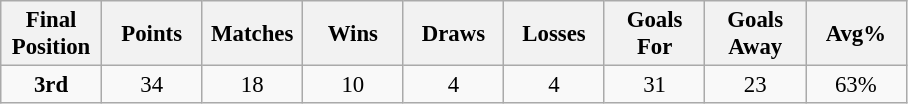<table class="wikitable" style="font-size: 95%; text-align: center;">
<tr>
<th width=60>Final Position</th>
<th width=60>Points</th>
<th width=60>Matches</th>
<th width=60>Wins</th>
<th width=60>Draws</th>
<th width=60>Losses</th>
<th width=60>Goals For</th>
<th width=60>Goals Away</th>
<th width=60>Avg%</th>
</tr>
<tr>
<td><strong>3rd</strong></td>
<td>34</td>
<td>18</td>
<td>10</td>
<td>4</td>
<td>4</td>
<td>31</td>
<td>23</td>
<td>63%</td>
</tr>
</table>
